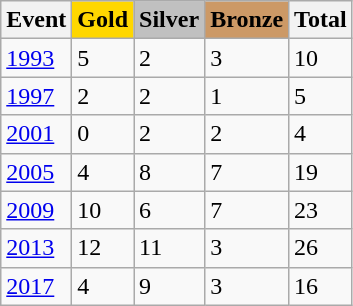<table class="wikitable">
<tr>
<th>Event</th>
<td style="background:gold; font-weight:bold;">Gold</td>
<td style="background:silver; font-weight:bold;">Silver</td>
<td style="background:#c96; font-weight:bold;">Bronze</td>
<th>Total</th>
</tr>
<tr>
<td><a href='#'>1993</a></td>
<td>5</td>
<td>2</td>
<td>3</td>
<td>10</td>
</tr>
<tr>
<td><a href='#'>1997</a></td>
<td>2</td>
<td>2</td>
<td>1</td>
<td>5</td>
</tr>
<tr>
<td><a href='#'>2001</a></td>
<td>0</td>
<td>2</td>
<td>2</td>
<td>4</td>
</tr>
<tr>
<td><a href='#'>2005</a></td>
<td>4</td>
<td>8</td>
<td>7</td>
<td>19</td>
</tr>
<tr>
<td><a href='#'>2009</a></td>
<td>10</td>
<td>6</td>
<td>7</td>
<td>23</td>
</tr>
<tr>
<td><a href='#'>2013</a></td>
<td>12</td>
<td>11</td>
<td>3</td>
<td>26</td>
</tr>
<tr>
<td><a href='#'>2017</a></td>
<td>4</td>
<td>9</td>
<td>3</td>
<td>16</td>
</tr>
</table>
